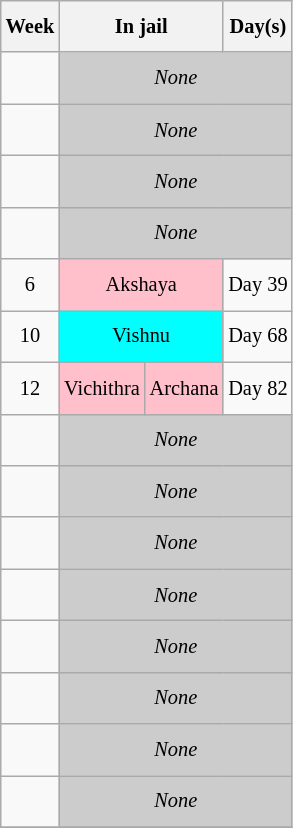<table class="wikitable sortable" style=" text-align:center; font-size:85%; line-height:28px; width:auto;">
<tr>
<th>Week</th>
<th colspan="2">In jail</th>
<th>Day(s)</th>
</tr>
<tr>
<td></td>
<td colspan="3" style="background:#ccc;"><em>None</em></td>
</tr>
<tr>
<td></td>
<td colspan="3" style="background:#ccc;"><em>None</em></td>
</tr>
<tr>
<td></td>
<td colspan="3" style="background:#ccc;"><em>None</em></td>
</tr>
<tr>
<td></td>
<td colspan="3" style="background:#ccc;"><em>None</em></td>
</tr>
<tr>
<td>6</td>
<td colspan="2" style="background:pink;">Akshaya</td>
<td>Day 39</td>
</tr>
<tr>
<td>10</td>
<td colspan="2" style="background:cyan;">Vishnu</td>
<td>Day 68</td>
</tr>
<tr>
<td>12</td>
<td style="background : pink;">Vichithra</td>
<td style="background : pink;">Archana</td>
<td>Day 82</td>
</tr>
<tr>
<td></td>
<td colspan="3" style="background:#ccc;"><em>None</em></td>
</tr>
<tr>
<td></td>
<td colspan="3" style="background:#ccc;"><em>None</em></td>
</tr>
<tr>
<td></td>
<td colspan="3" style="background:#ccc;"><em>None</em></td>
</tr>
<tr>
<td></td>
<td colspan="3" style="background:#ccc;"><em>None</em></td>
</tr>
<tr>
<td></td>
<td colspan="3" style="background:#ccc;"><em>None</em></td>
</tr>
<tr>
<td></td>
<td colspan="3" style="background:#ccc;"><em>None</em></td>
</tr>
<tr>
<td></td>
<td colspan="3" style="background:#ccc;"><em>None</em></td>
</tr>
<tr>
<td></td>
<td colspan="3" style="background:#ccc;"><em>None</em></td>
</tr>
<tr>
</tr>
</table>
